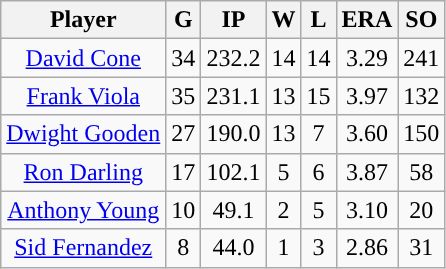<table class="wikitable sortable">
<tr>
<th>Player</th>
<th>G</th>
<th>IP</th>
<th>W</th>
<th>L</th>
<th>ERA</th>
<th>SO</th>
</tr>
<tr align="center">
<td><a href='#'>David Cone</a></td>
<td>34</td>
<td>232.2</td>
<td>14</td>
<td>14</td>
<td>3.29</td>
<td>241</td>
</tr>
<tr align=center>
<td><a href='#'>Frank Viola</a></td>
<td>35</td>
<td>231.1</td>
<td>13</td>
<td>15</td>
<td>3.97</td>
<td>132</td>
</tr>
<tr align=center>
<td><a href='#'>Dwight Gooden</a></td>
<td>27</td>
<td>190.0</td>
<td>13</td>
<td>7</td>
<td>3.60</td>
<td>150</td>
</tr>
<tr align=center>
<td><a href='#'>Ron Darling</a></td>
<td>17</td>
<td>102.1</td>
<td>5</td>
<td>6</td>
<td>3.87</td>
<td>58</td>
</tr>
<tr align=center>
<td><a href='#'>Anthony Young</a></td>
<td>10</td>
<td>49.1</td>
<td>2</td>
<td>5</td>
<td>3.10</td>
<td>20</td>
</tr>
<tr align=center>
<td><a href='#'>Sid Fernandez</a></td>
<td>8</td>
<td>44.0</td>
<td>1</td>
<td>3</td>
<td>2.86</td>
<td>31</td>
</tr>
</table>
